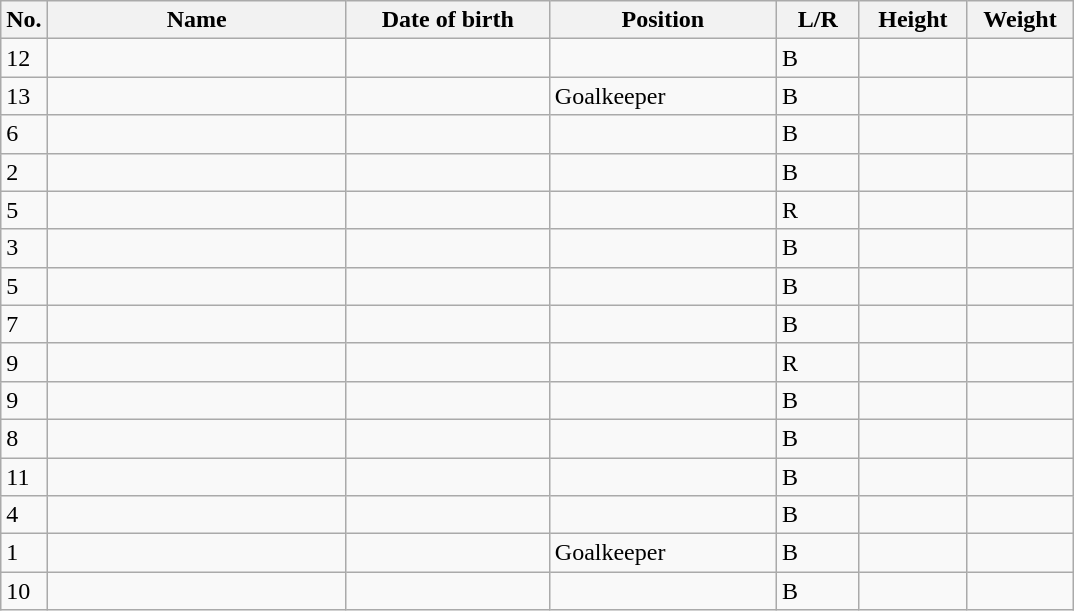<table class="wikitable sortable" style=font-size:100%; text-align:center;>
<tr>
<th>No.</th>
<th style=width:12em>Name</th>
<th style=width:8em>Date of birth</th>
<th style=width:9em>Position</th>
<th style=width:3em>L/R</th>
<th style=width:4em>Height</th>
<th style=width:4em>Weight</th>
</tr>
<tr>
<td>12</td>
<td align=left></td>
<td align=right></td>
<td></td>
<td>B</td>
<td></td>
<td></td>
</tr>
<tr>
<td>13</td>
<td align=left></td>
<td align=right></td>
<td>Goalkeeper</td>
<td>B</td>
<td></td>
<td></td>
</tr>
<tr>
<td>6</td>
<td align=left></td>
<td align=right></td>
<td></td>
<td>B</td>
<td></td>
<td></td>
</tr>
<tr>
<td>2</td>
<td align=left></td>
<td align=right></td>
<td></td>
<td>B</td>
<td></td>
<td></td>
</tr>
<tr>
<td>5</td>
<td align=left></td>
<td align=right></td>
<td></td>
<td>R</td>
<td></td>
<td></td>
</tr>
<tr>
<td>3</td>
<td align=left></td>
<td align=right></td>
<td></td>
<td>B</td>
<td></td>
<td></td>
</tr>
<tr>
<td>5</td>
<td align=left></td>
<td align=right></td>
<td></td>
<td>B</td>
<td></td>
<td></td>
</tr>
<tr>
<td>7</td>
<td align=left></td>
<td align=right></td>
<td></td>
<td>B</td>
<td></td>
<td></td>
</tr>
<tr>
<td>9</td>
<td align=left></td>
<td align=right></td>
<td></td>
<td>R</td>
<td></td>
<td></td>
</tr>
<tr>
<td>9</td>
<td align=left></td>
<td align=right></td>
<td></td>
<td>B</td>
<td></td>
<td></td>
</tr>
<tr>
<td>8</td>
<td align=left></td>
<td align=right></td>
<td></td>
<td>B</td>
<td></td>
<td></td>
</tr>
<tr>
<td>11</td>
<td align=left></td>
<td align=right></td>
<td></td>
<td>B</td>
<td></td>
<td></td>
</tr>
<tr>
<td>4</td>
<td align=left></td>
<td align=right></td>
<td></td>
<td>B</td>
<td></td>
<td></td>
</tr>
<tr>
<td>1</td>
<td align=left></td>
<td align=right></td>
<td>Goalkeeper</td>
<td>B</td>
<td></td>
<td></td>
</tr>
<tr>
<td>10</td>
<td align=left></td>
<td align=right></td>
<td></td>
<td>B</td>
<td></td>
<td></td>
</tr>
</table>
